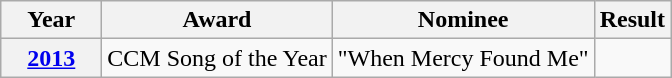<table class="wikitable">
<tr>
<th width="60px">Year</th>
<th>Award</th>
<th>Nominee</th>
<th>Result</th>
</tr>
<tr>
<th><a href='#'>2013</a></th>
<td>CCM Song of the Year</td>
<td>"When Mercy Found Me"</td>
<td></td>
</tr>
</table>
